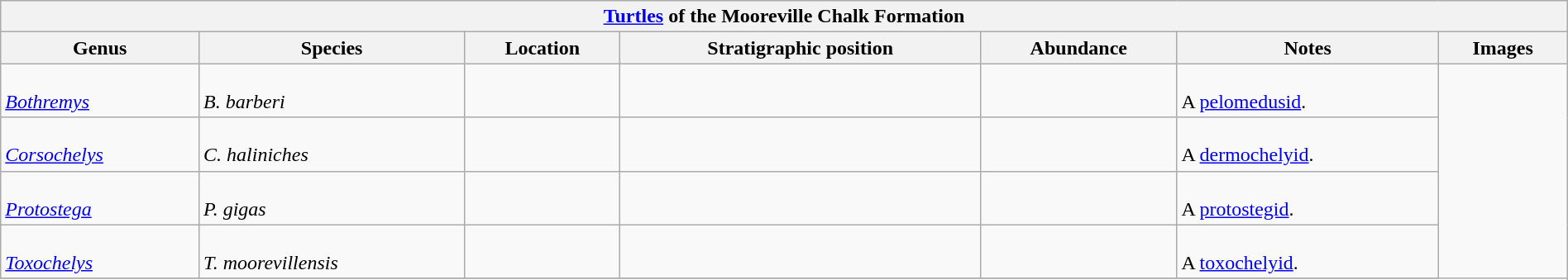<table class="wikitable" align="center" width="100%">
<tr>
<th colspan="7" align="center"><strong><a href='#'>Turtles</a> of the Mooreville Chalk Formation</strong></th>
</tr>
<tr>
<th>Genus</th>
<th>Species</th>
<th>Location</th>
<th>Stratigraphic position</th>
<th>Abundance</th>
<th>Notes</th>
<th>Images</th>
</tr>
<tr>
<td><br><em><a href='#'>Bothremys</a></em></td>
<td><br><em>B. barberi</em></td>
<td></td>
<td></td>
<td></td>
<td><br>A <a href='#'>pelomedusid</a>.</td>
<td rowspan="99"><br></td>
</tr>
<tr>
<td><br><em><a href='#'>Corsochelys</a></em></td>
<td><br><em>C. haliniches</em></td>
<td></td>
<td></td>
<td></td>
<td><br>A <a href='#'>dermochelyid</a>.</td>
</tr>
<tr>
<td><br><em><a href='#'>Protostega</a></em></td>
<td><br><em>P. gigas</em></td>
<td></td>
<td></td>
<td></td>
<td><br>A <a href='#'>protostegid</a>.</td>
</tr>
<tr>
<td><br><em><a href='#'>Toxochelys</a></em></td>
<td><br><em>T. moorevillensis</em></td>
<td></td>
<td></td>
<td></td>
<td><br>A <a href='#'>toxochelyid</a>.</td>
</tr>
<tr>
</tr>
</table>
